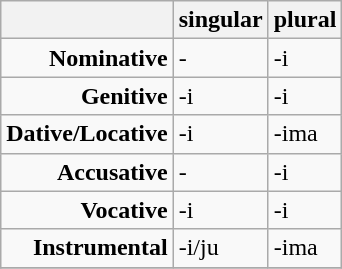<table class="wikitable">
<tr>
<th></th>
<th>singular</th>
<th>plural</th>
</tr>
<tr>
<td align="right"><strong>Nominative</strong></td>
<td>-</td>
<td>-i</td>
</tr>
<tr>
<td align="right"><strong>Genitive</strong></td>
<td>-i</td>
<td>-i</td>
</tr>
<tr>
<td align="right"><strong>Dative/Locative</strong></td>
<td>-i</td>
<td>-ima</td>
</tr>
<tr>
<td align="right"><strong>Accusative</strong></td>
<td>-</td>
<td>-i</td>
</tr>
<tr>
<td align="right"><strong>Vocative</strong></td>
<td>-i</td>
<td>-i</td>
</tr>
<tr>
<td align="right"><strong>Instrumental</strong></td>
<td>-i/ju</td>
<td>-ima</td>
</tr>
<tr>
</tr>
</table>
